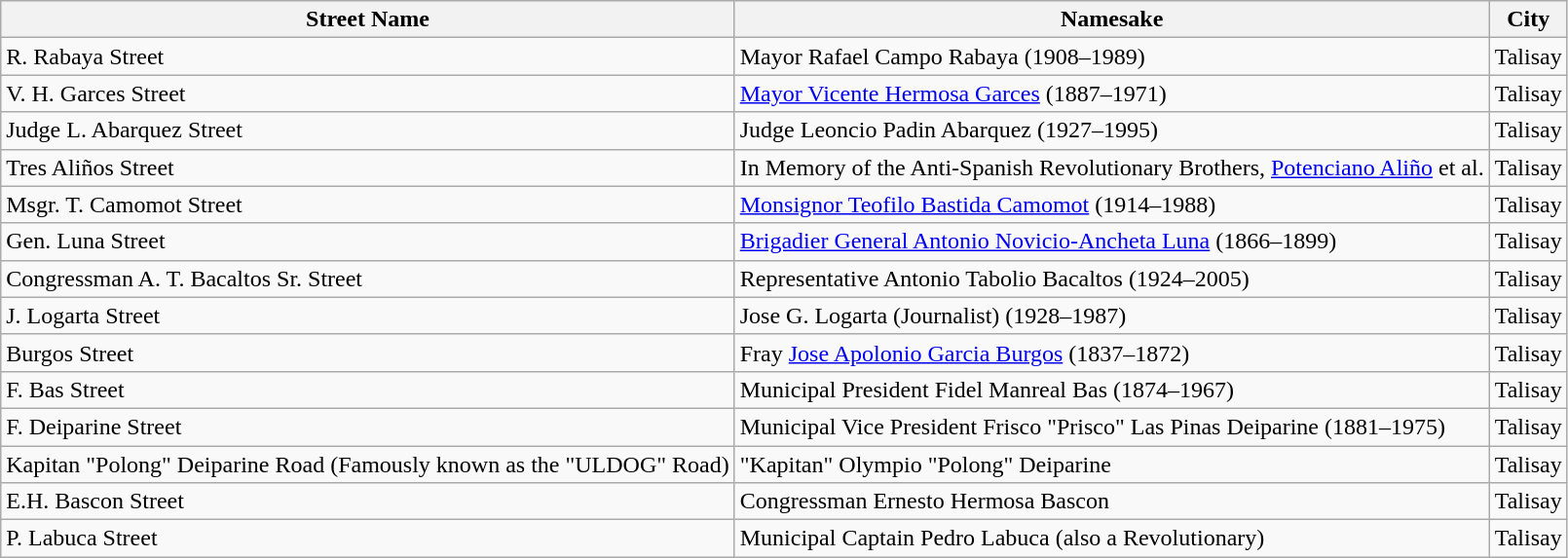<table class="wikitable sortable">
<tr>
<th>Street Name</th>
<th>Namesake</th>
<th>City</th>
</tr>
<tr>
<td data-sort-value="Rabaya, Rafael">R. Rabaya Street</td>
<td>Mayor Rafael Campo Rabaya (1908–1989)</td>
<td>Talisay</td>
</tr>
<tr>
<td data-sort-value="Garces, Vicente">V. H. Garces Street</td>
<td><a href='#'>Mayor Vicente Hermosa Garces</a> (1887–1971)</td>
<td>Talisay</td>
</tr>
<tr>
<td data-sort-value="Abarquez, Leoncio">Judge L. Abarquez Street</td>
<td>Judge Leoncio Padin Abarquez (1927–1995)</td>
<td>Talisay</td>
</tr>
<tr>
<td>Tres Aliños Street</td>
<td>In Memory of the Anti-Spanish Revolutionary Brothers, <a href='#'>Potenciano Aliño</a> et al.</td>
<td>Talisay</td>
</tr>
<tr>
<td data-sort-value="Camomot, Teofilo">Msgr. T. Camomot Street</td>
<td><a href='#'>Monsignor Teofilo Bastida Camomot</a> (1914–1988)</td>
<td>Talisay</td>
</tr>
<tr>
<td data-sort-value="Luna, Antonio">Gen. Luna Street</td>
<td><a href='#'>Brigadier General Antonio Novicio-Ancheta Luna</a> (1866–1899)</td>
<td>Talisay</td>
</tr>
<tr>
<td data-sort-value="Bacaltos, Antonio">Congressman A. T. Bacaltos Sr. Street</td>
<td>Representative Antonio Tabolio Bacaltos (1924–2005)</td>
<td>Talisay</td>
</tr>
<tr>
<td data-sort-value="Logarta, Jose">J. Logarta Street</td>
<td>Jose G. Logarta (Journalist) (1928–1987)</td>
<td>Talisay</td>
</tr>
<tr>
<td>Burgos Street</td>
<td>Fray <a href='#'>Jose Apolonio Garcia Burgos</a> (1837–1872)</td>
<td>Talisay</td>
</tr>
<tr>
<td data-sort-value="Bas, Fidel">F. Bas Street</td>
<td>Municipal President Fidel Manreal Bas (1874–1967)</td>
<td>Talisay</td>
</tr>
<tr>
<td>F. Deiparine Street</td>
<td>Municipal Vice President Frisco "Prisco" Las Pinas Deiparine (1881–1975)</td>
<td>Talisay</td>
</tr>
<tr>
<td>Kapitan "Polong" Deiparine Road (Famously known as the "ULDOG" Road)</td>
<td>"Kapitan" Olympio "Polong" Deiparine</td>
<td>Talisay</td>
</tr>
<tr>
<td data-sort-value="Bascon, Ernesto">E.H. Bascon Street</td>
<td>Congressman Ernesto Hermosa Bascon</td>
<td>Talisay</td>
</tr>
<tr>
<td>P. Labuca Street</td>
<td>Municipal Captain Pedro Labuca (also a Revolutionary)</td>
<td>Talisay</td>
</tr>
</table>
